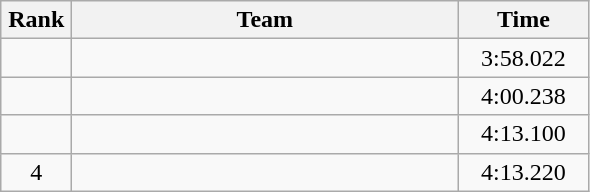<table class=wikitable style="text-align:center">
<tr>
<th width=40>Rank</th>
<th width=250>Team</th>
<th width=80>Time</th>
</tr>
<tr>
<td></td>
<td align=left></td>
<td>3:58.022</td>
</tr>
<tr>
<td></td>
<td align=left></td>
<td>4:00.238</td>
</tr>
<tr>
<td></td>
<td align=left></td>
<td>4:13.100</td>
</tr>
<tr>
<td>4</td>
<td align=left></td>
<td>4:13.220</td>
</tr>
</table>
